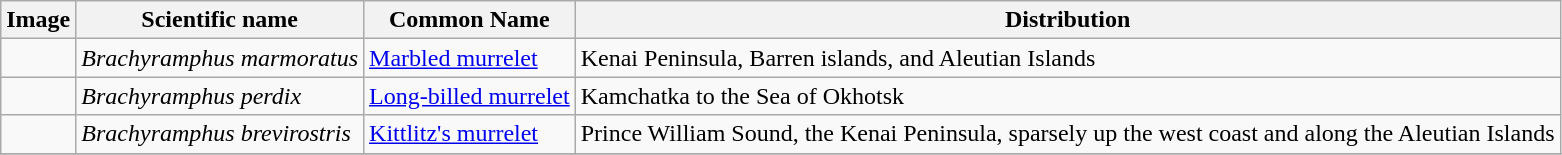<table class="wikitable">
<tr>
<th>Image</th>
<th>Scientific name</th>
<th>Common Name</th>
<th>Distribution</th>
</tr>
<tr>
<td></td>
<td><em>Brachyramphus marmoratus</em></td>
<td><a href='#'>Marbled murrelet</a></td>
<td>Kenai Peninsula, Barren islands, and Aleutian Islands</td>
</tr>
<tr>
<td></td>
<td><em>Brachyramphus perdix</em></td>
<td><a href='#'>Long-billed murrelet</a></td>
<td>Kamchatka to the Sea of Okhotsk</td>
</tr>
<tr>
<td></td>
<td><em>Brachyramphus brevirostris</em></td>
<td><a href='#'>Kittlitz's murrelet</a></td>
<td>Prince William Sound, the Kenai Peninsula, sparsely up the west coast and along the Aleutian Islands</td>
</tr>
<tr>
</tr>
</table>
